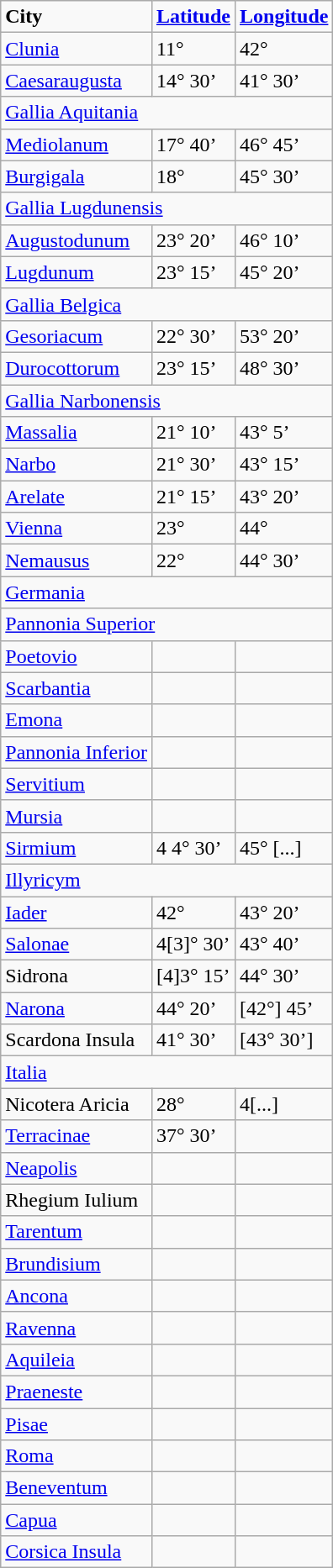<table class="wikitable mw-collapsible mw-collapsed">
<tr>
<td><strong>City</strong></td>
<td><strong><a href='#'>Latitude</a></strong></td>
<td><strong><a href='#'>Longitude</a></strong></td>
</tr>
<tr>
<td><a href='#'>Clunia</a></td>
<td>11°</td>
<td>42°</td>
</tr>
<tr>
<td><a href='#'>Caesaraugusta</a></td>
<td>14° 30’</td>
<td>41° 30’</td>
</tr>
<tr>
<td colspan="3"><a href='#'>Gallia Aquitania</a></td>
</tr>
<tr>
<td><a href='#'>Mediolanum</a></td>
<td>17° 40’</td>
<td>46° 45’</td>
</tr>
<tr>
<td><a href='#'>Burgigala</a></td>
<td>18°</td>
<td>45° 30’</td>
</tr>
<tr>
<td colspan="3"><a href='#'>Gallia Lugdunensis</a></td>
</tr>
<tr>
<td><a href='#'>Augustodunum</a></td>
<td>23° 20’</td>
<td>46° 10’</td>
</tr>
<tr>
<td><a href='#'>Lugdunum</a></td>
<td>23° 15’</td>
<td>45° 20’</td>
</tr>
<tr>
<td colspan="3"><a href='#'>Gallia Belgica</a></td>
</tr>
<tr>
<td><a href='#'>Gesoriacum</a></td>
<td>22° 30’</td>
<td>53° 20’</td>
</tr>
<tr>
<td><a href='#'>Durocottorum</a></td>
<td>23° 15’</td>
<td>48° 30’</td>
</tr>
<tr>
<td colspan="3"><a href='#'>Gallia Narbonensis</a></td>
</tr>
<tr>
<td><a href='#'>Massalia</a></td>
<td>21° 10’</td>
<td>43° 5’</td>
</tr>
<tr>
<td><a href='#'>Narbo</a></td>
<td>21° 30’</td>
<td>43° 15’</td>
</tr>
<tr>
<td><a href='#'>Arelate</a></td>
<td>21° 15’</td>
<td>43° 20’</td>
</tr>
<tr>
<td><a href='#'>Vienna</a></td>
<td>23°</td>
<td>44°</td>
</tr>
<tr>
<td><a href='#'>Nemausus</a></td>
<td>22°</td>
<td>44° 30’</td>
</tr>
<tr>
<td colspan="3"><a href='#'>Germania</a></td>
</tr>
<tr>
<td colspan="3"><a href='#'>Pannonia Superior</a></td>
</tr>
<tr>
<td><a href='#'>Poetovio</a></td>
<td></td>
<td></td>
</tr>
<tr>
<td><a href='#'>Scarbantia</a></td>
<td></td>
<td></td>
</tr>
<tr>
<td><a href='#'>Emona</a></td>
<td></td>
<td></td>
</tr>
<tr>
<td><a href='#'>Pannonia Inferior</a></td>
<td></td>
<td></td>
</tr>
<tr>
<td><a href='#'>Servitium</a></td>
<td></td>
<td></td>
</tr>
<tr>
<td><a href='#'>Mursia</a></td>
<td></td>
<td></td>
</tr>
<tr>
<td><a href='#'>Sirmium</a></td>
<td>4 4° 30’</td>
<td>45° [...]</td>
</tr>
<tr>
<td colspan="3"><a href='#'>Illyricym</a></td>
</tr>
<tr>
<td><a href='#'>Iader</a></td>
<td>42°</td>
<td>43° 20’</td>
</tr>
<tr>
<td><a href='#'>Salonae</a></td>
<td>4[3]° 30’</td>
<td>43° 40’</td>
</tr>
<tr>
<td>Sidrona</td>
<td>[4]3° 15’</td>
<td>44° 30’</td>
</tr>
<tr>
<td><a href='#'>Narona</a></td>
<td>44° 20’</td>
<td>[42°] 45’</td>
</tr>
<tr>
<td>Scardona Insula</td>
<td>41° 30’</td>
<td>[43° 30’]</td>
</tr>
<tr>
<td colspan="3"><a href='#'>Italia</a></td>
</tr>
<tr>
<td>Nicotera Aricia</td>
<td>28°</td>
<td>4[...]</td>
</tr>
<tr>
<td><a href='#'>Terracinae</a></td>
<td>37° 30’</td>
<td></td>
</tr>
<tr>
<td><a href='#'>Neapolis</a></td>
<td></td>
<td></td>
</tr>
<tr>
<td>Rhegium Iulium</td>
<td></td>
<td></td>
</tr>
<tr>
<td><a href='#'>Tarentum</a></td>
<td></td>
<td></td>
</tr>
<tr>
<td><a href='#'>Brundisium</a></td>
<td></td>
<td></td>
</tr>
<tr>
<td><a href='#'>Ancona</a></td>
<td></td>
<td></td>
</tr>
<tr>
<td><a href='#'>Ravenna</a></td>
<td></td>
<td></td>
</tr>
<tr>
<td><a href='#'>Aquileia</a></td>
<td></td>
<td></td>
</tr>
<tr>
<td><a href='#'>Praeneste</a></td>
<td></td>
<td></td>
</tr>
<tr>
<td><a href='#'>Pisae</a></td>
<td></td>
<td></td>
</tr>
<tr>
<td><a href='#'>Roma</a></td>
<td></td>
<td></td>
</tr>
<tr>
<td><a href='#'>Beneventum</a></td>
<td></td>
<td></td>
</tr>
<tr>
<td><a href='#'>Capua</a></td>
<td></td>
<td></td>
</tr>
<tr>
<td><a href='#'>Corsica Insula</a></td>
<td></td>
<td></td>
</tr>
</table>
